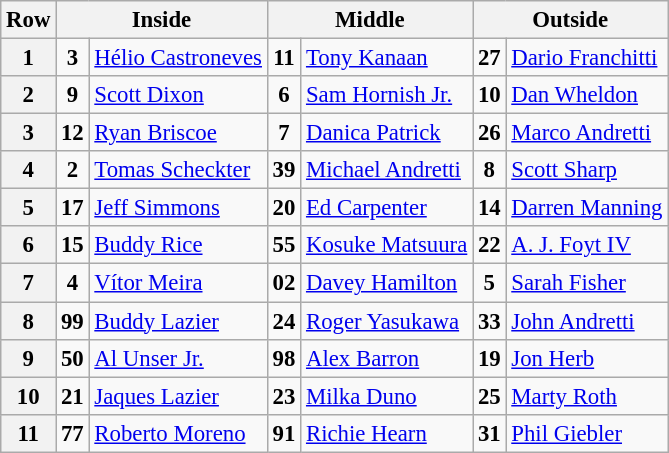<table class="wikitable" style="font-size: 95%;">
<tr>
<th>Row</th>
<th colspan=2>Inside</th>
<th colspan=2>Middle</th>
<th colspan=2>Outside</th>
</tr>
<tr>
<th>1</th>
<td style="text-align:center"><strong>3</strong></td>
<td> <a href='#'>Hélio Castroneves</a> <strong></strong></td>
<td style="text-align:center"><strong>11</strong></td>
<td> <a href='#'>Tony Kanaan</a></td>
<td style="text-align:center"><strong>27</strong></td>
<td> <a href='#'>Dario Franchitti</a></td>
</tr>
<tr>
<th>2</th>
<td style="text-align:center"><strong>9</strong></td>
<td> <a href='#'>Scott Dixon</a></td>
<td style="text-align:center"><strong>6</strong></td>
<td> <a href='#'>Sam Hornish Jr.</a> <strong></strong></td>
<td style="text-align:center"><strong>10</strong></td>
<td> <a href='#'>Dan Wheldon</a> <strong></strong></td>
</tr>
<tr>
<th>3</th>
<td style="text-align:center"><strong>12</strong></td>
<td> <a href='#'>Ryan Briscoe</a></td>
<td style="text-align:center"><strong>7</strong></td>
<td> <a href='#'>Danica Patrick</a></td>
<td style="text-align:center"><strong>26</strong></td>
<td> <a href='#'>Marco Andretti</a></td>
</tr>
<tr>
<th>4</th>
<td style="text-align:center"><strong>2</strong></td>
<td> <a href='#'>Tomas Scheckter</a></td>
<td style="text-align:center"><strong>39</strong></td>
<td> <a href='#'>Michael Andretti</a></td>
<td style="text-align:center"><strong>8</strong></td>
<td> <a href='#'>Scott Sharp</a></td>
</tr>
<tr>
<th>5</th>
<td style="text-align:center"><strong>17</strong></td>
<td> <a href='#'>Jeff Simmons</a></td>
<td style="text-align:center"><strong>20</strong></td>
<td> <a href='#'>Ed Carpenter</a></td>
<td style="text-align:center"><strong>14</strong></td>
<td> <a href='#'>Darren Manning</a></td>
</tr>
<tr>
<th>6</th>
<td style="text-align:center"><strong>15</strong></td>
<td> <a href='#'>Buddy Rice</a> <strong></strong></td>
<td style="text-align:center"><strong>55</strong></td>
<td> <a href='#'>Kosuke Matsuura</a></td>
<td style="text-align:center"><strong>22</strong></td>
<td> <a href='#'>A. J. Foyt IV</a></td>
</tr>
<tr>
<th>7</th>
<td style="text-align:center"><strong>4</strong></td>
<td> <a href='#'>Vítor Meira</a></td>
<td style="text-align:center"><strong>02</strong></td>
<td> <a href='#'>Davey Hamilton</a></td>
<td style="text-align:center"><strong>5</strong></td>
<td> <a href='#'>Sarah Fisher</a></td>
</tr>
<tr>
<th>8</th>
<td style="text-align:center"><strong>99</strong></td>
<td> <a href='#'>Buddy Lazier</a> <strong></strong></td>
<td style="text-align:center"><strong>24</strong></td>
<td> <a href='#'>Roger Yasukawa</a></td>
<td style="text-align:center"><strong>33</strong></td>
<td> <a href='#'>John Andretti</a></td>
</tr>
<tr>
<th>9</th>
<td style="text-align:center"><strong>50</strong></td>
<td> <a href='#'>Al Unser Jr.</a> <strong></strong></td>
<td style="text-align:center"><strong>98</strong></td>
<td> <a href='#'>Alex Barron</a></td>
<td style="text-align:center"><strong>19</strong></td>
<td> <a href='#'>Jon Herb</a></td>
</tr>
<tr>
<th>10</th>
<td style="text-align:center"><strong>21</strong></td>
<td> <a href='#'>Jaques Lazier</a></td>
<td style="text-align:center"><strong>23</strong></td>
<td> <a href='#'>Milka Duno</a> <strong></strong></td>
<td style="text-align:center"><strong>25</strong></td>
<td> <a href='#'>Marty Roth</a></td>
</tr>
<tr>
<th>11</th>
<td style="text-align:center"><strong>77</strong></td>
<td> <a href='#'>Roberto Moreno</a></td>
<td style="text-align:center"><strong>91</strong></td>
<td> <a href='#'>Richie Hearn</a></td>
<td style="text-align:center"><strong>31</strong></td>
<td> <a href='#'>Phil Giebler</a> <strong></strong></td>
</tr>
</table>
